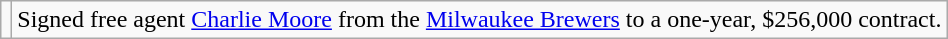<table class="wikitable">
<tr>
<td></td>
<td>Signed free agent <a href='#'>Charlie Moore</a> from the <a href='#'>Milwaukee Brewers</a> to a one-year, $256,000 contract.</td>
</tr>
</table>
